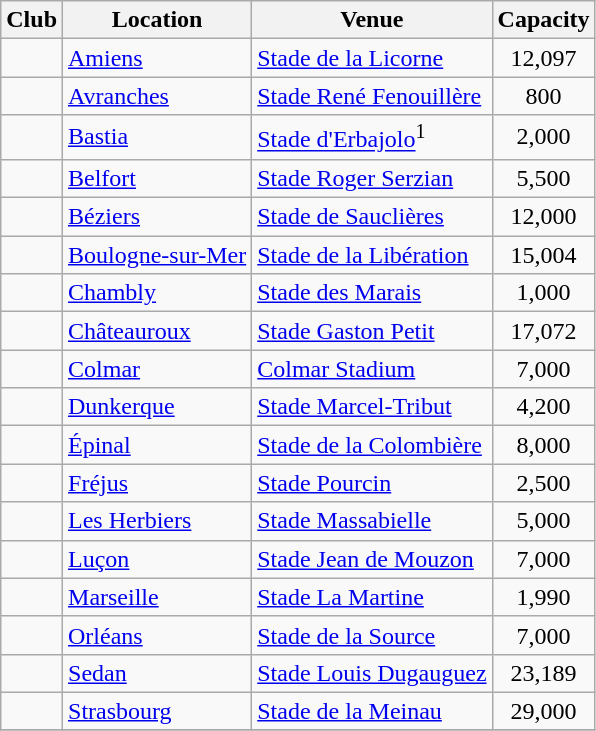<table class="wikitable sortable">
<tr>
<th>Club</th>
<th>Location</th>
<th>Venue</th>
<th>Capacity</th>
</tr>
<tr>
<td></td>
<td><a href='#'>Amiens</a></td>
<td><a href='#'>Stade de la Licorne</a></td>
<td align="center">12,097</td>
</tr>
<tr>
<td></td>
<td><a href='#'>Avranches</a></td>
<td><a href='#'>Stade René Fenouillère</a></td>
<td align="center">800</td>
</tr>
<tr>
<td></td>
<td><a href='#'>Bastia</a></td>
<td><a href='#'>Stade d'Erbajolo</a><sup>1</sup></td>
<td align="center">2,000</td>
</tr>
<tr>
<td></td>
<td><a href='#'>Belfort</a></td>
<td><a href='#'>Stade Roger Serzian</a></td>
<td align="center">5,500</td>
</tr>
<tr>
<td></td>
<td><a href='#'>Béziers</a></td>
<td><a href='#'>Stade de Sauclières</a></td>
<td align="center">12,000</td>
</tr>
<tr>
<td></td>
<td><a href='#'>Boulogne-sur-Mer</a></td>
<td><a href='#'>Stade de la Libération</a></td>
<td align="center">15,004</td>
</tr>
<tr>
<td></td>
<td><a href='#'>Chambly</a></td>
<td><a href='#'>Stade des Marais</a></td>
<td align="center">1,000</td>
</tr>
<tr>
<td></td>
<td><a href='#'>Châteauroux</a></td>
<td><a href='#'>Stade Gaston Petit</a></td>
<td align="center">17,072</td>
</tr>
<tr>
<td></td>
<td><a href='#'>Colmar</a></td>
<td><a href='#'>Colmar Stadium</a></td>
<td align="center">7,000</td>
</tr>
<tr>
<td></td>
<td><a href='#'>Dunkerque</a></td>
<td><a href='#'>Stade Marcel-Tribut</a></td>
<td align="center">4,200</td>
</tr>
<tr>
<td></td>
<td><a href='#'>Épinal</a></td>
<td><a href='#'>Stade de la Colombière</a></td>
<td align="center">8,000</td>
</tr>
<tr>
<td></td>
<td><a href='#'>Fréjus</a></td>
<td><a href='#'>Stade Pourcin</a></td>
<td align="center">2,500</td>
</tr>
<tr>
<td></td>
<td><a href='#'>Les Herbiers</a></td>
<td><a href='#'>Stade Massabielle</a></td>
<td align="center">5,000</td>
</tr>
<tr>
<td></td>
<td><a href='#'>Luçon</a></td>
<td><a href='#'>Stade Jean de Mouzon</a></td>
<td align="center">7,000</td>
</tr>
<tr>
<td></td>
<td><a href='#'>Marseille</a></td>
<td><a href='#'>Stade La Martine</a></td>
<td align="center">1,990</td>
</tr>
<tr>
<td></td>
<td><a href='#'>Orléans</a></td>
<td><a href='#'>Stade de la Source</a></td>
<td align="center">7,000</td>
</tr>
<tr>
<td></td>
<td><a href='#'>Sedan</a></td>
<td><a href='#'>Stade Louis Dugauguez</a></td>
<td align="center">23,189</td>
</tr>
<tr>
<td></td>
<td><a href='#'>Strasbourg</a></td>
<td><a href='#'>Stade de la Meinau</a></td>
<td align="center">29,000</td>
</tr>
<tr>
</tr>
</table>
